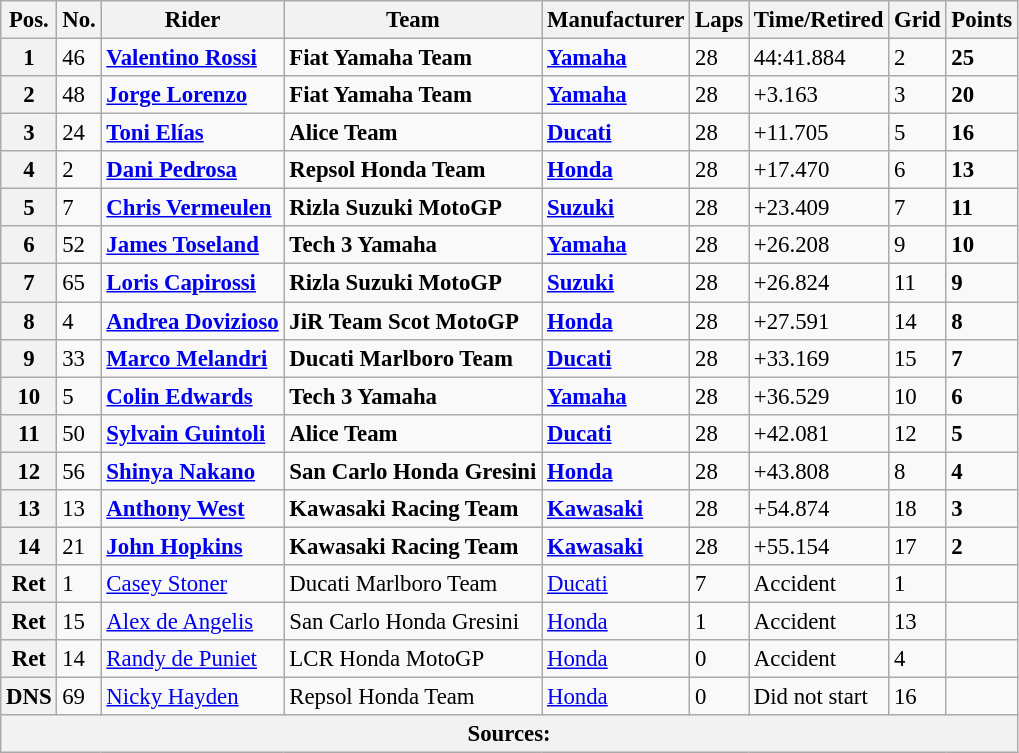<table class="wikitable" style="font-size: 95%;">
<tr>
<th>Pos.</th>
<th>No.</th>
<th>Rider</th>
<th>Team</th>
<th>Manufacturer</th>
<th>Laps</th>
<th>Time/Retired</th>
<th>Grid</th>
<th>Points</th>
</tr>
<tr>
<th>1</th>
<td>46</td>
<td> <strong><a href='#'>Valentino Rossi</a></strong></td>
<td><strong>Fiat Yamaha Team</strong></td>
<td><strong><a href='#'>Yamaha</a></strong></td>
<td>28</td>
<td>44:41.884</td>
<td>2</td>
<td><strong>25</strong></td>
</tr>
<tr>
<th>2</th>
<td>48</td>
<td> <strong><a href='#'>Jorge Lorenzo</a></strong></td>
<td><strong>Fiat Yamaha Team</strong></td>
<td><strong><a href='#'>Yamaha</a></strong></td>
<td>28</td>
<td>+3.163</td>
<td>3</td>
<td><strong>20</strong></td>
</tr>
<tr>
<th>3</th>
<td>24</td>
<td> <strong><a href='#'>Toni Elías</a></strong></td>
<td><strong>Alice Team</strong></td>
<td><strong><a href='#'>Ducati</a></strong></td>
<td>28</td>
<td>+11.705</td>
<td>5</td>
<td><strong>16</strong></td>
</tr>
<tr>
<th>4</th>
<td>2</td>
<td> <strong><a href='#'>Dani Pedrosa</a></strong></td>
<td><strong>Repsol Honda Team</strong></td>
<td><strong><a href='#'>Honda</a></strong></td>
<td>28</td>
<td>+17.470</td>
<td>6</td>
<td><strong>13</strong></td>
</tr>
<tr>
<th>5</th>
<td>7</td>
<td> <strong><a href='#'>Chris Vermeulen</a></strong></td>
<td><strong>Rizla Suzuki MotoGP</strong></td>
<td><strong><a href='#'>Suzuki</a></strong></td>
<td>28</td>
<td>+23.409</td>
<td>7</td>
<td><strong>11</strong></td>
</tr>
<tr>
<th>6</th>
<td>52</td>
<td> <strong><a href='#'>James Toseland</a></strong></td>
<td><strong>Tech 3 Yamaha</strong></td>
<td><strong><a href='#'>Yamaha</a></strong></td>
<td>28</td>
<td>+26.208</td>
<td>9</td>
<td><strong>10</strong></td>
</tr>
<tr>
<th>7</th>
<td>65</td>
<td> <strong><a href='#'>Loris Capirossi</a></strong></td>
<td><strong>Rizla Suzuki MotoGP</strong></td>
<td><strong><a href='#'>Suzuki</a></strong></td>
<td>28</td>
<td>+26.824</td>
<td>11</td>
<td><strong>9</strong></td>
</tr>
<tr>
<th>8</th>
<td>4</td>
<td> <strong><a href='#'>Andrea Dovizioso</a></strong></td>
<td><strong>JiR Team Scot MotoGP</strong></td>
<td><strong><a href='#'>Honda</a></strong></td>
<td>28</td>
<td>+27.591</td>
<td>14</td>
<td><strong>8</strong></td>
</tr>
<tr>
<th>9</th>
<td>33</td>
<td> <strong><a href='#'>Marco Melandri</a></strong></td>
<td><strong>Ducati Marlboro Team</strong></td>
<td><strong><a href='#'>Ducati</a></strong></td>
<td>28</td>
<td>+33.169</td>
<td>15</td>
<td><strong>7</strong></td>
</tr>
<tr>
<th>10</th>
<td>5</td>
<td> <strong><a href='#'>Colin Edwards</a></strong></td>
<td><strong>Tech 3 Yamaha</strong></td>
<td><strong><a href='#'>Yamaha</a></strong></td>
<td>28</td>
<td>+36.529</td>
<td>10</td>
<td><strong>6</strong></td>
</tr>
<tr>
<th>11</th>
<td>50</td>
<td> <strong><a href='#'>Sylvain Guintoli</a></strong></td>
<td><strong>Alice Team</strong></td>
<td><strong><a href='#'>Ducati</a></strong></td>
<td>28</td>
<td>+42.081</td>
<td>12</td>
<td><strong>5</strong></td>
</tr>
<tr>
<th>12</th>
<td>56</td>
<td> <strong><a href='#'>Shinya Nakano</a></strong></td>
<td><strong>San Carlo Honda Gresini</strong></td>
<td><strong><a href='#'>Honda</a></strong></td>
<td>28</td>
<td>+43.808</td>
<td>8</td>
<td><strong>4</strong></td>
</tr>
<tr>
<th>13</th>
<td>13</td>
<td> <strong><a href='#'>Anthony West</a></strong></td>
<td><strong>Kawasaki Racing Team</strong></td>
<td><strong><a href='#'>Kawasaki</a></strong></td>
<td>28</td>
<td>+54.874</td>
<td>18</td>
<td><strong>3</strong></td>
</tr>
<tr>
<th>14</th>
<td>21</td>
<td> <strong><a href='#'>John Hopkins</a></strong></td>
<td><strong>Kawasaki Racing Team</strong></td>
<td><strong><a href='#'>Kawasaki</a></strong></td>
<td>28</td>
<td>+55.154</td>
<td>17</td>
<td><strong>2</strong></td>
</tr>
<tr>
<th>Ret</th>
<td>1</td>
<td> <a href='#'>Casey Stoner</a></td>
<td>Ducati Marlboro Team</td>
<td><a href='#'>Ducati</a></td>
<td>7</td>
<td>Accident</td>
<td>1</td>
<td></td>
</tr>
<tr>
<th>Ret</th>
<td>15</td>
<td> <a href='#'>Alex de Angelis</a></td>
<td>San Carlo Honda Gresini</td>
<td><a href='#'>Honda</a></td>
<td>1</td>
<td>Accident</td>
<td>13</td>
<td></td>
</tr>
<tr>
<th>Ret</th>
<td>14</td>
<td> <a href='#'>Randy de Puniet</a></td>
<td>LCR Honda MotoGP</td>
<td><a href='#'>Honda</a></td>
<td>0</td>
<td>Accident</td>
<td>4</td>
<td></td>
</tr>
<tr>
<th>DNS</th>
<td>69</td>
<td> <a href='#'>Nicky Hayden</a></td>
<td>Repsol Honda Team</td>
<td><a href='#'>Honda</a></td>
<td>0</td>
<td>Did not start</td>
<td>16</td>
<td></td>
</tr>
<tr>
<th colspan=9>Sources: </th>
</tr>
</table>
